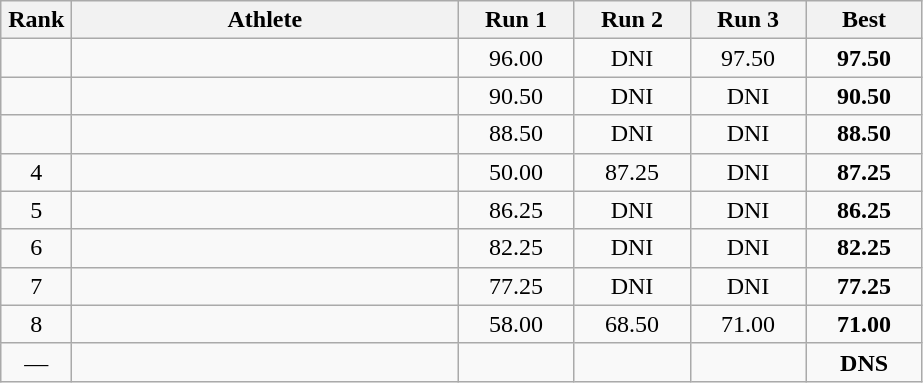<table class=wikitable style="text-align:center">
<tr>
<th width=40>Rank</th>
<th width=250>Athlete</th>
<th width=70>Run 1</th>
<th width=70>Run 2</th>
<th width=70>Run 3</th>
<th width=70>Best</th>
</tr>
<tr>
<td></td>
<td align=left></td>
<td>96.00</td>
<td>DNI</td>
<td>97.50</td>
<td><strong>97.50</strong></td>
</tr>
<tr>
<td></td>
<td align=left></td>
<td>90.50</td>
<td>DNI</td>
<td>DNI</td>
<td><strong>90.50</strong></td>
</tr>
<tr>
<td></td>
<td align=left></td>
<td>88.50</td>
<td>DNI</td>
<td>DNI</td>
<td><strong>88.50</strong></td>
</tr>
<tr>
<td>4</td>
<td align=left></td>
<td>50.00</td>
<td>87.25</td>
<td>DNI</td>
<td><strong>87.25</strong></td>
</tr>
<tr>
<td>5</td>
<td align=left></td>
<td>86.25</td>
<td>DNI</td>
<td>DNI</td>
<td><strong>86.25</strong></td>
</tr>
<tr>
<td>6</td>
<td align=left></td>
<td>82.25</td>
<td>DNI</td>
<td>DNI</td>
<td><strong>82.25</strong></td>
</tr>
<tr>
<td>7</td>
<td align=left></td>
<td>77.25</td>
<td>DNI</td>
<td>DNI</td>
<td><strong>77.25</strong></td>
</tr>
<tr>
<td>8</td>
<td align=left></td>
<td>58.00</td>
<td>68.50</td>
<td>71.00</td>
<td><strong>71.00</strong></td>
</tr>
<tr>
<td>—</td>
<td align=left></td>
<td></td>
<td></td>
<td></td>
<td><strong>DNS</strong></td>
</tr>
</table>
